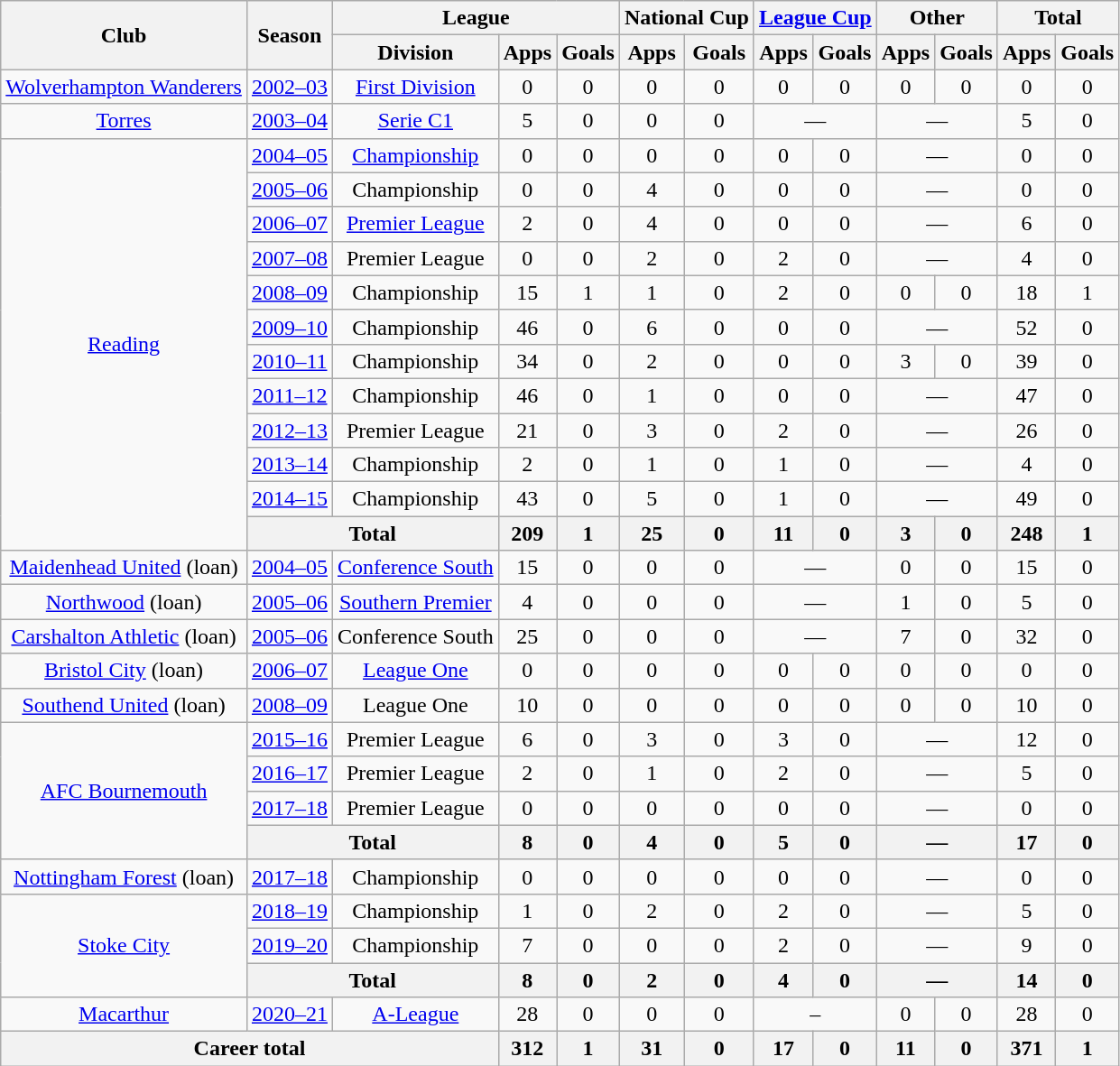<table class="wikitable" style="text-align:center">
<tr>
<th rowspan=2>Club</th>
<th rowspan=2>Season</th>
<th colspan=3>League</th>
<th colspan=2>National Cup</th>
<th colspan=2><a href='#'>League Cup</a></th>
<th colspan=2>Other</th>
<th colspan=2>Total</th>
</tr>
<tr>
<th>Division</th>
<th>Apps</th>
<th>Goals</th>
<th>Apps</th>
<th>Goals</th>
<th>Apps</th>
<th>Goals</th>
<th>Apps</th>
<th>Goals</th>
<th>Apps</th>
<th>Goals</th>
</tr>
<tr>
<td><a href='#'>Wolverhampton Wanderers</a></td>
<td><a href='#'>2002–03</a></td>
<td><a href='#'>First Division</a></td>
<td>0</td>
<td>0</td>
<td>0</td>
<td>0</td>
<td>0</td>
<td>0</td>
<td>0</td>
<td>0</td>
<td>0</td>
<td>0</td>
</tr>
<tr>
<td><a href='#'>Torres</a></td>
<td><a href='#'>2003–04</a></td>
<td><a href='#'>Serie C1</a></td>
<td>5</td>
<td>0</td>
<td>0</td>
<td>0</td>
<td colspan=2>—</td>
<td colspan=2>—</td>
<td>5</td>
<td>0</td>
</tr>
<tr>
<td rowspan=12><a href='#'>Reading</a></td>
<td><a href='#'>2004–05</a></td>
<td><a href='#'>Championship</a></td>
<td>0</td>
<td>0</td>
<td>0</td>
<td>0</td>
<td>0</td>
<td>0</td>
<td colspan=2>—</td>
<td>0</td>
<td>0</td>
</tr>
<tr>
<td><a href='#'>2005–06</a></td>
<td>Championship</td>
<td>0</td>
<td>0</td>
<td>4</td>
<td>0</td>
<td>0</td>
<td>0</td>
<td colspan=2>—</td>
<td>0</td>
<td>0</td>
</tr>
<tr>
<td><a href='#'>2006–07</a></td>
<td><a href='#'>Premier League</a></td>
<td>2</td>
<td>0</td>
<td>4</td>
<td>0</td>
<td>0</td>
<td>0</td>
<td colspan=2>—</td>
<td>6</td>
<td>0</td>
</tr>
<tr>
<td><a href='#'>2007–08</a></td>
<td>Premier League</td>
<td>0</td>
<td>0</td>
<td>2</td>
<td>0</td>
<td>2</td>
<td>0</td>
<td colspan=2>—</td>
<td>4</td>
<td>0</td>
</tr>
<tr>
<td><a href='#'>2008–09</a></td>
<td>Championship</td>
<td>15</td>
<td>1</td>
<td>1</td>
<td>0</td>
<td>2</td>
<td>0</td>
<td>0</td>
<td>0</td>
<td>18</td>
<td>1</td>
</tr>
<tr>
<td><a href='#'>2009–10</a></td>
<td>Championship</td>
<td>46</td>
<td>0</td>
<td>6</td>
<td>0</td>
<td>0</td>
<td>0</td>
<td colspan=2>—</td>
<td>52</td>
<td>0</td>
</tr>
<tr>
<td><a href='#'>2010–11</a></td>
<td>Championship</td>
<td>34</td>
<td>0</td>
<td>2</td>
<td>0</td>
<td>0</td>
<td>0</td>
<td>3</td>
<td>0</td>
<td>39</td>
<td>0</td>
</tr>
<tr>
<td><a href='#'>2011–12</a></td>
<td>Championship</td>
<td>46</td>
<td>0</td>
<td>1</td>
<td>0</td>
<td>0</td>
<td>0</td>
<td colspan=2>—</td>
<td>47</td>
<td>0</td>
</tr>
<tr>
<td><a href='#'>2012–13</a></td>
<td>Premier League</td>
<td>21</td>
<td>0</td>
<td>3</td>
<td>0</td>
<td>2</td>
<td>0</td>
<td colspan=2>—</td>
<td>26</td>
<td>0</td>
</tr>
<tr>
<td><a href='#'>2013–14</a></td>
<td>Championship</td>
<td>2</td>
<td>0</td>
<td>1</td>
<td>0</td>
<td>1</td>
<td>0</td>
<td colspan=2>—</td>
<td>4</td>
<td>0</td>
</tr>
<tr>
<td><a href='#'>2014–15</a></td>
<td>Championship</td>
<td>43</td>
<td>0</td>
<td>5</td>
<td>0</td>
<td>1</td>
<td>0</td>
<td colspan=2>—</td>
<td>49</td>
<td>0</td>
</tr>
<tr>
<th colspan=2>Total</th>
<th>209</th>
<th>1</th>
<th>25</th>
<th>0</th>
<th>11</th>
<th>0</th>
<th>3</th>
<th>0</th>
<th>248</th>
<th>1</th>
</tr>
<tr>
<td><a href='#'>Maidenhead United</a> (loan)</td>
<td><a href='#'>2004–05</a></td>
<td><a href='#'>Conference South</a></td>
<td>15</td>
<td>0</td>
<td>0</td>
<td>0</td>
<td colspan=2>—</td>
<td>0</td>
<td>0</td>
<td>15</td>
<td>0</td>
</tr>
<tr>
<td><a href='#'>Northwood</a> (loan)</td>
<td><a href='#'>2005–06</a></td>
<td><a href='#'>Southern Premier</a></td>
<td>4</td>
<td>0</td>
<td>0</td>
<td>0</td>
<td colspan=2>—</td>
<td>1</td>
<td>0</td>
<td>5</td>
<td>0</td>
</tr>
<tr>
<td><a href='#'>Carshalton Athletic</a> (loan)</td>
<td><a href='#'>2005–06</a></td>
<td>Conference South</td>
<td>25</td>
<td>0</td>
<td>0</td>
<td>0</td>
<td colspan=2>—</td>
<td>7</td>
<td>0</td>
<td>32</td>
<td>0</td>
</tr>
<tr>
<td><a href='#'>Bristol City</a> (loan)</td>
<td><a href='#'>2006–07</a></td>
<td><a href='#'>League One</a></td>
<td>0</td>
<td>0</td>
<td>0</td>
<td>0</td>
<td>0</td>
<td>0</td>
<td>0</td>
<td>0</td>
<td>0</td>
<td>0</td>
</tr>
<tr>
<td><a href='#'>Southend United</a> (loan)</td>
<td><a href='#'>2008–09</a></td>
<td>League One</td>
<td>10</td>
<td>0</td>
<td>0</td>
<td>0</td>
<td>0</td>
<td>0</td>
<td>0</td>
<td>0</td>
<td>10</td>
<td>0</td>
</tr>
<tr>
<td rowspan=4><a href='#'>AFC Bournemouth</a></td>
<td><a href='#'>2015–16</a></td>
<td>Premier League</td>
<td>6</td>
<td>0</td>
<td>3</td>
<td>0</td>
<td>3</td>
<td>0</td>
<td colspan=2>—</td>
<td>12</td>
<td>0</td>
</tr>
<tr>
<td><a href='#'>2016–17</a></td>
<td>Premier League</td>
<td>2</td>
<td>0</td>
<td>1</td>
<td>0</td>
<td>2</td>
<td>0</td>
<td colspan=2>—</td>
<td>5</td>
<td>0</td>
</tr>
<tr>
<td><a href='#'>2017–18</a></td>
<td>Premier League</td>
<td>0</td>
<td>0</td>
<td>0</td>
<td>0</td>
<td>0</td>
<td>0</td>
<td colspan=2>—</td>
<td>0</td>
<td>0</td>
</tr>
<tr>
<th colspan=2>Total</th>
<th>8</th>
<th>0</th>
<th>4</th>
<th>0</th>
<th>5</th>
<th>0</th>
<th colspan=2>—</th>
<th>17</th>
<th>0</th>
</tr>
<tr>
<td><a href='#'>Nottingham Forest</a> (loan)</td>
<td><a href='#'>2017–18</a></td>
<td>Championship</td>
<td>0</td>
<td>0</td>
<td>0</td>
<td>0</td>
<td>0</td>
<td>0</td>
<td colspan=2>—</td>
<td>0</td>
<td>0</td>
</tr>
<tr>
<td rowspan=3><a href='#'>Stoke City</a></td>
<td><a href='#'>2018–19</a></td>
<td>Championship</td>
<td>1</td>
<td>0</td>
<td>2</td>
<td>0</td>
<td>2</td>
<td>0</td>
<td colspan=2>—</td>
<td>5</td>
<td>0</td>
</tr>
<tr>
<td><a href='#'>2019–20</a></td>
<td>Championship</td>
<td>7</td>
<td>0</td>
<td>0</td>
<td>0</td>
<td>2</td>
<td>0</td>
<td colspan=2>—</td>
<td>9</td>
<td>0</td>
</tr>
<tr>
<th colspan=2>Total</th>
<th>8</th>
<th>0</th>
<th>2</th>
<th>0</th>
<th>4</th>
<th>0</th>
<th colspan=2>—</th>
<th>14</th>
<th>0</th>
</tr>
<tr>
<td><a href='#'>Macarthur</a></td>
<td><a href='#'>2020–21</a></td>
<td><a href='#'>A-League</a></td>
<td>28</td>
<td>0</td>
<td>0</td>
<td>0</td>
<td colspan=2>–</td>
<td>0</td>
<td>0</td>
<td>28</td>
<td>0</td>
</tr>
<tr>
<th colspan=3>Career total</th>
<th>312</th>
<th>1</th>
<th>31</th>
<th>0</th>
<th>17</th>
<th>0</th>
<th>11</th>
<th>0</th>
<th>371</th>
<th>1</th>
</tr>
</table>
